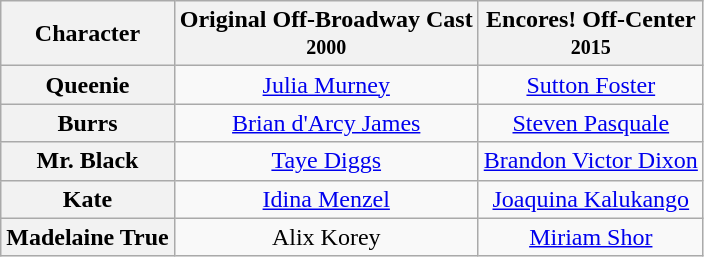<table class="wikitable" style="width:1000;">
<tr>
<th>Character</th>
<th>Original Off-Broadway Cast <br> <small>2000</small></th>
<th>Encores! Off-Center <br> <small>2015</small></th>
</tr>
<tr>
<th>Queenie</th>
<td style="text-align:center;"><a href='#'>Julia Murney</a></td>
<td style="text-align:center;"><a href='#'>Sutton Foster</a></td>
</tr>
<tr>
<th>Burrs</th>
<td style="text-align:center;"><a href='#'>Brian d'Arcy James</a></td>
<td style="text-align:center;"><a href='#'>Steven Pasquale</a></td>
</tr>
<tr>
<th>Mr. Black</th>
<td style="text-align:center;"><a href='#'>Taye Diggs</a></td>
<td style="text-align:center;"><a href='#'>Brandon Victor Dixon</a></td>
</tr>
<tr>
<th>Kate</th>
<td style="text-align:center;"><a href='#'>Idina Menzel</a></td>
<td style="text-align:center;"><a href='#'>Joaquina Kalukango</a></td>
</tr>
<tr>
<th>Madelaine True</th>
<td style="text-align:center;">Alix Korey</td>
<td style="text-align:center;"><a href='#'>Miriam Shor</a></td>
</tr>
</table>
